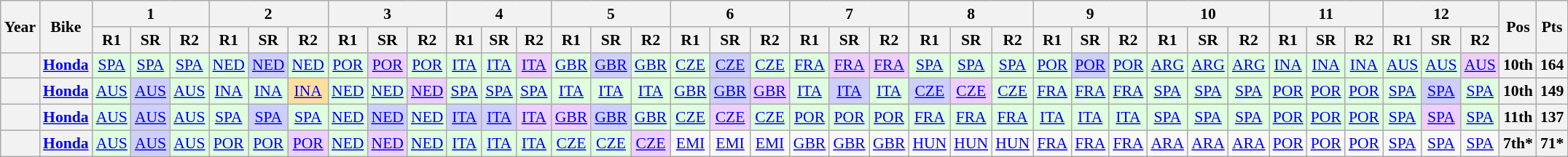<table class="wikitable" style="text-align:center; font-size:90%;">
<tr>
<th rowspan="2">Year</th>
<th rowspan="2">Bike</th>
<th colspan="3">1</th>
<th colspan="3">2</th>
<th colspan="3">3</th>
<th colspan="3">4</th>
<th colspan="3">5</th>
<th colspan="3">6</th>
<th colspan="3">7</th>
<th colspan="3">8</th>
<th colspan="3">9</th>
<th colspan="3">10</th>
<th colspan="3">11</th>
<th colspan="3">12</th>
<th rowspan="2">Pos</th>
<th rowspan="2">Pts</th>
</tr>
<tr>
<th>R1</th>
<th>SR</th>
<th>R2</th>
<th>R1</th>
<th>SR</th>
<th>R2</th>
<th>R1</th>
<th>SR</th>
<th>R2</th>
<th>R1</th>
<th>SR</th>
<th>R2</th>
<th>R1</th>
<th>SR</th>
<th>R2</th>
<th>R1</th>
<th>SR</th>
<th>R2</th>
<th>R1</th>
<th>SR</th>
<th>R2</th>
<th>R1</th>
<th>SR</th>
<th>R2</th>
<th>R1</th>
<th>SR</th>
<th>R2</th>
<th>R1</th>
<th>SR</th>
<th>R2</th>
<th>R1</th>
<th>SR</th>
<th>R2</th>
<th>R1</th>
<th>SR</th>
<th>R2</th>
</tr>
<tr>
<th></th>
<th><a href='#'>Honda</a></th>
<td style="background:#dfffdf;"><a href='#'>SPA</a><br></td>
<td style="background:#dfffdf;"><a href='#'>SPA</a><br></td>
<td style="background:#dfffdf;"><a href='#'>SPA</a><br></td>
<td style="background:#dfffdf;"><a href='#'>NED</a><br></td>
<td style="background:#cfcfff;"><a href='#'>NED</a><br></td>
<td style="background:#dfffdf;"><a href='#'>NED</a><br></td>
<td style="background:#dfffdf;"><a href='#'>POR</a><br></td>
<td style="background:#efcfff;"><a href='#'>POR</a><br></td>
<td style="background:#dfffdf;"><a href='#'>POR</a><br></td>
<td style="background:#dfffdf;"><a href='#'>ITA</a><br></td>
<td style="background:#dfffdf;"><a href='#'>ITA</a><br></td>
<td style="background:#efcfff;"><a href='#'>ITA</a><br></td>
<td style="background:#dfffdf;"><a href='#'>GBR</a><br></td>
<td style="background:#cfcfff;"><a href='#'>GBR</a><br></td>
<td style="background:#dfffdf;"><a href='#'>GBR</a><br></td>
<td style="background:#dfffdf;"><a href='#'>CZE</a><br></td>
<td style="background:#cfcfff;"><a href='#'>CZE</a><br></td>
<td style="background:#dfffdf;"><a href='#'>CZE</a><br></td>
<td style="background:#dfffdf;"><a href='#'>FRA</a><br></td>
<td style="background:#efcfff;"><a href='#'>FRA</a><br></td>
<td style="background:#efcfff;"><a href='#'>FRA</a><br></td>
<td style="background:#dfffdf;"><a href='#'>SPA</a><br></td>
<td style="background:#dfffdf;"><a href='#'>SPA</a><br></td>
<td style="background:#dfffdf;"><a href='#'>SPA</a><br></td>
<td style="background:#dfffdf;"><a href='#'>POR</a><br></td>
<td style="background:#cfcfff;"><a href='#'>POR</a><br></td>
<td style="background:#dfffdf;"><a href='#'>POR</a><br></td>
<td style="background:#dfffdf;"><a href='#'>ARG</a><br></td>
<td style="background:#dfffdf;"><a href='#'>ARG</a><br></td>
<td style="background:#dfffdf;"><a href='#'>ARG</a><br></td>
<td style="background:#dfffdf;"><a href='#'>INA</a><br></td>
<td style="background:#dfffdf;"><a href='#'>INA</a><br></td>
<td style="background:#dfffdf;"><a href='#'>INA</a><br></td>
<td style="background:#dfffdf;"><a href='#'>AUS</a><br></td>
<td style="background:#dfffdf;"><a href='#'>AUS</a><br></td>
<td style="background:#efcfff;"><a href='#'>AUS</a><br></td>
<th>10th</th>
<th>164</th>
</tr>
<tr>
<th></th>
<th><a href='#'>Honda</a></th>
<td style="background:#dfffdf;"><a href='#'>AUS</a><br></td>
<td style="background:#cfcfff;"><a href='#'>AUS</a><br></td>
<td style="background:#dfffdf;"><a href='#'>AUS</a><br></td>
<td style="background:#dfffdf;"><a href='#'>INA</a><br></td>
<td style="background:#dfffdf;"><a href='#'>INA</a><br></td>
<td style="background:#ffdf9f;"><a href='#'>INA</a><br></td>
<td style="background:#dfffdf;"><a href='#'>NED</a><br></td>
<td style="background:#dfffdf;"><a href='#'>NED</a><br></td>
<td style="background:#efcfff;"><a href='#'>NED</a><br></td>
<td style="background:#dfffdf;"><a href='#'>SPA</a><br></td>
<td style="background:#dfffdf;"><a href='#'>SPA</a><br></td>
<td style="background:#dfffdf;"><a href='#'>SPA</a><br></td>
<td style="background:#dfffdf;"><a href='#'>ITA</a><br></td>
<td style="background:#dfffdf;"><a href='#'>ITA</a><br></td>
<td style="background:#dfffdf;"><a href='#'>ITA</a><br></td>
<td style="background:#dfffdf;"><a href='#'>GBR</a><br></td>
<td style="background:#cfcfff;"><a href='#'>GBR</a><br></td>
<td style="background:#efcfff;"><a href='#'>GBR</a><br></td>
<td style="background:#dfffdf;"><a href='#'>ITA</a><br></td>
<td style="background:#cfcfff;"><a href='#'>ITA</a><br></td>
<td style="background:#dfffdf;"><a href='#'>ITA</a><br></td>
<td style="background:#cfcfff;"><a href='#'>CZE</a><br></td>
<td style="background:#efcfff;"><a href='#'>CZE</a><br></td>
<td style="background:#dfffdf;"><a href='#'>CZE</a><br></td>
<td style="background:#dfffdf;"><a href='#'>FRA</a><br></td>
<td style="background:#dfffdf;"><a href='#'>FRA</a><br></td>
<td style="background:#dfffdf;"><a href='#'>FRA</a><br></td>
<td style="background:#dfffdf;"><a href='#'>SPA</a><br></td>
<td style="background:#dfffdf;"><a href='#'>SPA</a><br></td>
<td style="background:#dfffdf;"><a href='#'>SPA</a><br></td>
<td style="background:#dfffdf;"><a href='#'>POR</a><br></td>
<td style="background:#dfffdf;"><a href='#'>POR</a><br></td>
<td style="background:#dfffdf;"><a href='#'>POR</a><br></td>
<td style="background:#dfffdf;"><a href='#'>SPA</a><br></td>
<td style="background:#cfcfff;"><a href='#'>SPA</a><br></td>
<td style="background:#dfffdf;"><a href='#'>SPA</a><br></td>
<th>10th</th>
<th>149</th>
</tr>
<tr>
<th></th>
<th><a href='#'>Honda</a></th>
<td style="background:#DFFFDF;"><a href='#'>AUS</a><br></td>
<td style="background:#CFCFFF;"><a href='#'>AUS</a><br></td>
<td style="background:#DFFFDF;"><a href='#'>AUS</a><br></td>
<td style="background:#DFFFDF;"><a href='#'>SPA</a><br></td>
<td style="background:#CFCFFF;"><a href='#'>SPA</a><br></td>
<td style="background:#DFFFDF;"><a href='#'>SPA</a><br></td>
<td style="background:#DFFFDF;"><a href='#'>NED</a><br></td>
<td style="background:#CFCFFF;"><a href='#'>NED</a><br></td>
<td style="background:#DFFFDF;"><a href='#'>NED</a><br></td>
<td style="background:#CFCFFF;"><a href='#'>ITA</a><br></td>
<td style="background:#CFCFFF;"><a href='#'>ITA</a><br></td>
<td style="background:#EFCFFF;"><a href='#'>ITA</a><br></td>
<td style="background:#EFCFFF;"><a href='#'>GBR</a><br></td>
<td style="background:#CFCFFF;"><a href='#'>GBR</a><br></td>
<td style="background:#DFFFDF;"><a href='#'>GBR</a><br></td>
<td style="background:#DFFFDF;"><a href='#'>CZE</a><br></td>
<td style="background:#EFCFFF;"><a href='#'>CZE</a><br></td>
<td style="background:#DFFFDF;"><a href='#'>CZE</a><br></td>
<td style="background:#DFFFDF;"><a href='#'>POR</a><br></td>
<td style="background:#DFFFDF;"><a href='#'>POR</a><br></td>
<td style="background:#DFFFDF;"><a href='#'>POR</a><br></td>
<td style="background:#DFFFDF;"><a href='#'>FRA</a><br></td>
<td style="background:#DFFFDF;"><a href='#'>FRA</a><br></td>
<td style="background:#DFFFDF;"><a href='#'>FRA</a><br></td>
<td style="background:#DFFFDF;"><a href='#'>ITA</a><br></td>
<td style="background:#DFFFDF;"><a href='#'>ITA</a><br></td>
<td style="background:#DFFFDF;"><a href='#'>ITA</a><br></td>
<td style="background:#DFFFDF;"><a href='#'>SPA</a><br></td>
<td style="background:#DFFFDF;"><a href='#'>SPA</a><br></td>
<td style="background:#DFFFDF;"><a href='#'>SPA</a><br></td>
<td style="background:#DFFFDF;"><a href='#'>POR</a><br></td>
<td style="background:#DFFFDF;"><a href='#'>POR</a><br></td>
<td style="background:#DFFFDF;"><a href='#'>POR</a><br></td>
<td style="background:#DFFFDF;"><a href='#'>SPA</a><br></td>
<td style="background:#EFCFFF;"><a href='#'>SPA</a><br></td>
<td style="background:#DFFFDF;"><a href='#'>SPA</a><br></td>
<th>11th</th>
<th>137</th>
</tr>
<tr>
<th></th>
<th><a href='#'>Honda</a></th>
<td style="background:#DFFFDF;"><a href='#'>AUS</a><br></td>
<td style="background:#CFCFFF;"><a href='#'>AUS</a><br></td>
<td style="background:#DFFFDF;"><a href='#'>AUS</a><br></td>
<td style="background:#DFFFDF;"><a href='#'>POR</a><br></td>
<td style="background:#DFFFDF;"><a href='#'>POR</a><br></td>
<td style="background:#EFCFFF;"><a href='#'>POR</a><br></td>
<td style="background:#DFFFDF;"><a href='#'>NED</a><br></td>
<td style="background:#EFCFFF;"><a href='#'>NED</a><br></td>
<td style="background:#DFFFDF;"><a href='#'>NED</a><br></td>
<td style="background:#DFFFDF;"><a href='#'>ITA</a><br></td>
<td style="background:#DFFFDF;"><a href='#'>ITA</a><br></td>
<td style="background:#DFFFDF;"><a href='#'>ITA</a><br></td>
<td style="background:#DFFFDF;"><a href='#'>CZE</a><br></td>
<td style="background:#DFFFDF;"><a href='#'>CZE</a><br></td>
<td style="background:#EFCFFF;"><a href='#'>CZE</a><br></td>
<td style="background:#;"><a href='#'>EMI</a><br></td>
<td style="background:#;"><a href='#'>EMI</a><br></td>
<td style="background:#;"><a href='#'>EMI</a><br></td>
<td style="background:#;"><a href='#'>GBR</a><br></td>
<td style="background:#;"><a href='#'>GBR</a><br></td>
<td style="background:#;"><a href='#'>GBR</a><br></td>
<td style="background:#;"><a href='#'>HUN</a><br></td>
<td style="background:#;"><a href='#'>HUN</a><br></td>
<td style="background:#;"><a href='#'>HUN</a><br></td>
<td style="background:#;"><a href='#'>FRA</a><br></td>
<td style="background:#;"><a href='#'>FRA</a><br></td>
<td style="background:#;"><a href='#'>FRA</a><br></td>
<td style="background:#;"><a href='#'>ARA</a><br></td>
<td style="background:#;"><a href='#'>ARA</a><br></td>
<td style="background:#;"><a href='#'>ARA</a><br></td>
<td style="background:#;"><a href='#'>POR</a><br></td>
<td style="background:#;"><a href='#'>POR</a><br></td>
<td style="background:#;"><a href='#'>POR</a><br></td>
<td style="background:#;"><a href='#'>SPA</a><br></td>
<td style="background:#;"><a href='#'>SPA</a><br></td>
<td style="background:#;"><a href='#'>SPA</a><br></td>
<th>7th*</th>
<th>71*</th>
</tr>
</table>
